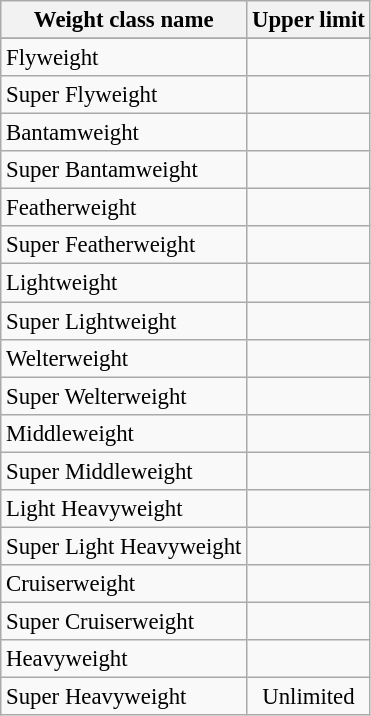<table class="wikitable" style="font-size:95%;">
<tr>
<th>Weight class name</th>
<th>Upper limit</th>
</tr>
<tr>
</tr>
<tr align="center">
<td align="left">Flyweight</td>
<td></td>
</tr>
<tr align="center">
<td align="left">Super Flyweight</td>
<td></td>
</tr>
<tr align="center">
<td align="left">Bantamweight</td>
<td></td>
</tr>
<tr align="center">
<td align="left">Super Bantamweight</td>
<td></td>
</tr>
<tr align="center">
<td align="left">Featherweight</td>
<td></td>
</tr>
<tr align="center">
<td align="left">Super Featherweight</td>
<td></td>
</tr>
<tr align="center">
<td align="left">Lightweight</td>
<td></td>
</tr>
<tr align="center">
<td align="left">Super Lightweight</td>
<td></td>
</tr>
<tr align="center">
<td align="left">Welterweight</td>
<td></td>
</tr>
<tr align="center">
<td align="left">Super Welterweight</td>
<td></td>
</tr>
<tr align="center">
<td align="left">Middleweight</td>
<td></td>
</tr>
<tr align="center">
<td align="left">Super Middleweight</td>
<td></td>
</tr>
<tr align="center">
<td align="left">Light Heavyweight</td>
<td></td>
</tr>
<tr align="center">
<td align="left">Super Light Heavyweight</td>
<td></td>
</tr>
<tr align="center">
<td align="left">Cruiserweight</td>
<td></td>
</tr>
<tr align="center">
<td align="left">Super Cruiserweight</td>
<td></td>
</tr>
<tr align="center">
<td align="left">Heavyweight</td>
<td></td>
</tr>
<tr align="center">
<td align="left">Super Heavyweight</td>
<td>Unlimited</td>
</tr>
</table>
